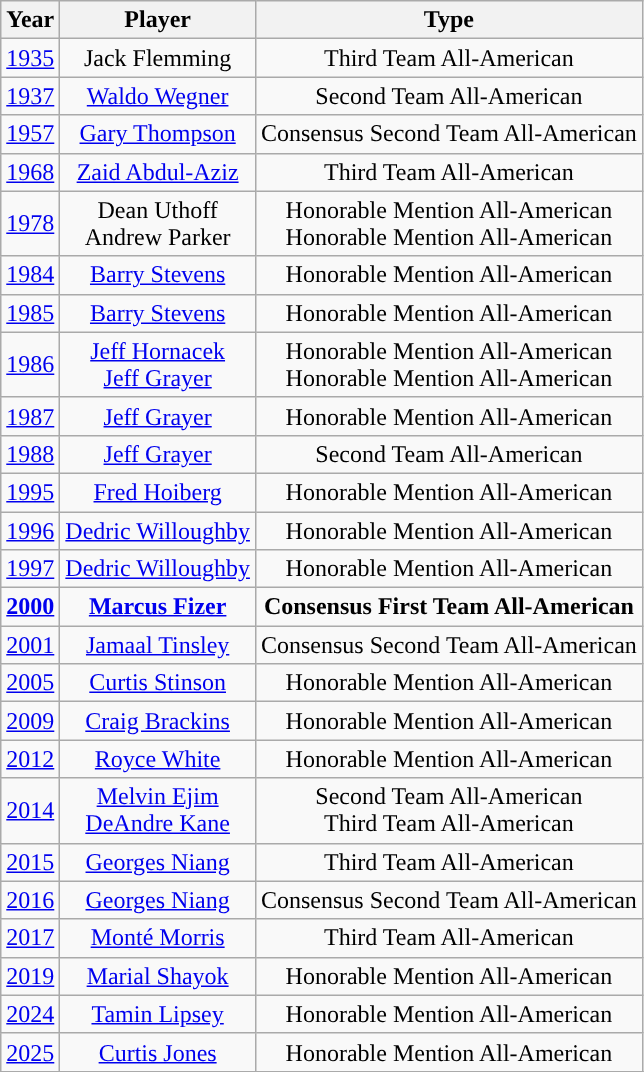<table class="wikitable" style="text-align: center">
<tr align=center>
<th>Year</th>
<th>Player</th>
<th>Type</th>
</tr>
<tr>
<td><a href='#'>1935</a></td>
<td>Jack Flemming</td>
<td>Third Team All-American</td>
</tr>
<tr>
<td><a href='#'>1937</a></td>
<td><a href='#'>Waldo Wegner</a></td>
<td>Second Team All-American</td>
</tr>
<tr>
<td><a href='#'>1957</a></td>
<td><a href='#'>Gary Thompson</a></td>
<td>Consensus Second Team All-American</td>
</tr>
<tr>
<td><a href='#'>1968</a></td>
<td><a href='#'>Zaid Abdul-Aziz</a></td>
<td>Third Team All-American</td>
</tr>
<tr>
<td><a href='#'>1978</a></td>
<td>Dean Uthoff<br>Andrew Parker</td>
<td>Honorable Mention All-American<br>Honorable Mention All-American</td>
</tr>
<tr>
<td><a href='#'>1984</a></td>
<td><a href='#'>Barry Stevens</a></td>
<td>Honorable Mention All-American</td>
</tr>
<tr>
<td><a href='#'>1985</a></td>
<td><a href='#'>Barry Stevens</a></td>
<td>Honorable Mention All-American</td>
</tr>
<tr>
<td><a href='#'>1986</a></td>
<td><a href='#'>Jeff Hornacek</a><br><a href='#'>Jeff Grayer</a></td>
<td>Honorable Mention All-American<br>Honorable Mention All-American</td>
</tr>
<tr>
<td><a href='#'>1987</a></td>
<td><a href='#'>Jeff Grayer</a></td>
<td>Honorable Mention All-American</td>
</tr>
<tr>
<td><a href='#'>1988</a></td>
<td><a href='#'>Jeff Grayer</a></td>
<td>Second Team All-American</td>
</tr>
<tr>
<td><a href='#'>1995</a></td>
<td><a href='#'>Fred Hoiberg</a></td>
<td>Honorable Mention All-American</td>
</tr>
<tr>
<td><a href='#'>1996</a></td>
<td><a href='#'>Dedric Willoughby</a></td>
<td>Honorable Mention All-American</td>
</tr>
<tr>
<td><a href='#'>1997</a></td>
<td><a href='#'>Dedric Willoughby</a></td>
<td>Honorable Mention All-American</td>
</tr>
<tr>
<td><a href='#'><strong>2000</strong></a></td>
<td><strong><a href='#'>Marcus Fizer</a></strong></td>
<td><strong>Consensus First Team All-American</strong></td>
</tr>
<tr>
<td><a href='#'>2001</a></td>
<td><a href='#'>Jamaal Tinsley</a></td>
<td>Consensus Second Team All-American</td>
</tr>
<tr>
<td><a href='#'>2005</a></td>
<td><a href='#'>Curtis Stinson</a></td>
<td>Honorable Mention All-American</td>
</tr>
<tr>
<td><a href='#'>2009</a></td>
<td><a href='#'>Craig Brackins</a></td>
<td>Honorable Mention All-American</td>
</tr>
<tr>
<td><a href='#'>2012</a></td>
<td><a href='#'>Royce White</a></td>
<td>Honorable Mention All-American</td>
</tr>
<tr>
<td><a href='#'>2014</a></td>
<td><a href='#'>Melvin Ejim</a><br><a href='#'>DeAndre Kane</a></td>
<td>Second Team All-American<br>Third Team All-American</td>
</tr>
<tr>
<td><a href='#'>2015</a></td>
<td><a href='#'>Georges Niang</a></td>
<td>Third Team All-American</td>
</tr>
<tr>
<td><a href='#'>2016</a></td>
<td><a href='#'>Georges Niang</a></td>
<td>Consensus Second Team All-American</td>
</tr>
<tr>
<td><a href='#'>2017</a></td>
<td><a href='#'>Monté Morris</a></td>
<td>Third Team All-American</td>
</tr>
<tr>
<td><a href='#'>2019</a></td>
<td><a href='#'>Marial Shayok</a></td>
<td>Honorable Mention All-American</td>
</tr>
<tr>
<td><a href='#'>2024</a></td>
<td><a href='#'>Tamin Lipsey</a></td>
<td>Honorable Mention All-American</td>
</tr>
<tr>
<td><a href='#'>2025</a></td>
<td><a href='#'>Curtis Jones</a></td>
<td>Honorable Mention All-American</td>
</tr>
<tr>
</tr>
</table>
